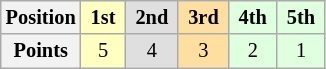<table class="wikitable" style="font-size:85%; text-align:center">
<tr>
<th>Position</th>
<td style="background:#ffffbf;"> <strong>1st</strong> </td>
<td style="background:#dfdfdf;"> <strong>2nd</strong> </td>
<td style="background:#ffdf9f;"> <strong>3rd</strong> </td>
<td style="background:#dfffdf;"> <strong>4th</strong> </td>
<td style="background:#dfffdf;"> <strong>5th</strong> </td>
</tr>
<tr>
<th>Points</th>
<td style="background:#ffffbf;">5</td>
<td style="background:#dfdfdf;">4</td>
<td style="background:#ffdf9f;">3</td>
<td style="background:#dfffdf;">2</td>
<td style="background:#dfffdf;">1</td>
</tr>
</table>
